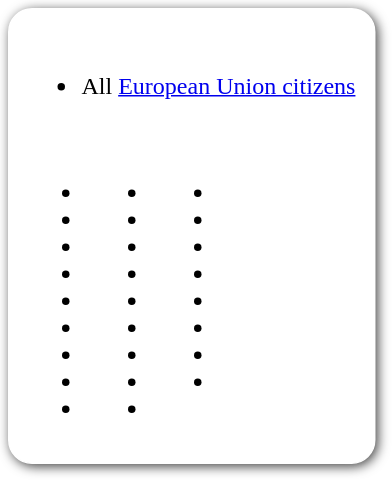<table style="border-radius:1em; box-shadow:0.1em 0.1em 0.5em rgba(0,0,0,0.75); background:white; border:1px solid white; padding:5px;">
<tr style="vertical-align:top;">
<td><br><ul><li> All <a href='#'>European Union citizens</a></li></ul><table>
<tr>
<td><br><ul><li></li><li></li><li></li><li></li><li></li><li></li><li></li><li></li><li></li></ul></td>
<td valign=top><br><ul><li></li><li></li><li></li><li></li><li></li><li></li><li></li><li></li><li></li></ul></td>
<td valign=top><br><ul><li></li><li></li><li></li><li></li><li></li><li></li><li></li><li></li></ul></td>
<td></td>
</tr>
</table>
</td>
<td></td>
</tr>
</table>
